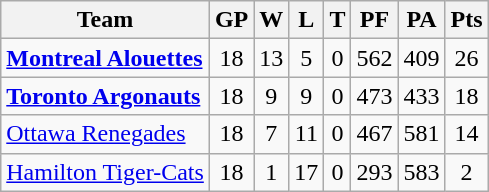<table class="wikitable">
<tr>
<th>Team</th>
<th>GP</th>
<th>W</th>
<th>L</th>
<th>T</th>
<th>PF</th>
<th>PA</th>
<th>Pts</th>
</tr>
<tr align="center">
<td align="left"><strong><a href='#'>Montreal Alouettes</a></strong></td>
<td>18</td>
<td>13</td>
<td>5</td>
<td>0</td>
<td>562</td>
<td>409</td>
<td>26</td>
</tr>
<tr align="center">
<td align="left"><strong><a href='#'>Toronto Argonauts</a></strong></td>
<td>18</td>
<td>9</td>
<td>9</td>
<td>0</td>
<td>473</td>
<td>433</td>
<td>18</td>
</tr>
<tr align="center">
<td align="left"><a href='#'>Ottawa Renegades</a></td>
<td>18</td>
<td>7</td>
<td>11</td>
<td>0</td>
<td>467</td>
<td>581</td>
<td>14</td>
</tr>
<tr align="center">
<td align="left"><a href='#'>Hamilton Tiger-Cats</a></td>
<td>18</td>
<td>1</td>
<td>17</td>
<td>0</td>
<td>293</td>
<td>583</td>
<td>2</td>
</tr>
</table>
